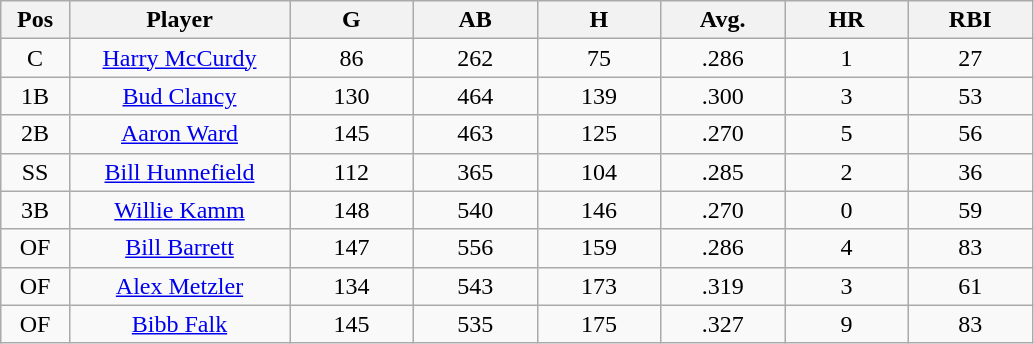<table class="wikitable sortable">
<tr>
<th bgcolor="#DDDDFF" width="5%">Pos</th>
<th bgcolor="#DDDDFF" width="16%">Player</th>
<th bgcolor="#DDDDFF" width="9%">G</th>
<th bgcolor="#DDDDFF" width="9%">AB</th>
<th bgcolor="#DDDDFF" width="9%">H</th>
<th bgcolor="#DDDDFF" width="9%">Avg.</th>
<th bgcolor="#DDDDFF" width="9%">HR</th>
<th bgcolor="#DDDDFF" width="9%">RBI</th>
</tr>
<tr align="center">
<td>C</td>
<td><a href='#'>Harry McCurdy</a></td>
<td>86</td>
<td>262</td>
<td>75</td>
<td>.286</td>
<td>1</td>
<td>27</td>
</tr>
<tr align="center">
<td>1B</td>
<td><a href='#'>Bud Clancy</a></td>
<td>130</td>
<td>464</td>
<td>139</td>
<td>.300</td>
<td>3</td>
<td>53</td>
</tr>
<tr align="center">
<td>2B</td>
<td><a href='#'>Aaron Ward</a></td>
<td>145</td>
<td>463</td>
<td>125</td>
<td>.270</td>
<td>5</td>
<td>56</td>
</tr>
<tr align="center">
<td>SS</td>
<td><a href='#'>Bill Hunnefield</a></td>
<td>112</td>
<td>365</td>
<td>104</td>
<td>.285</td>
<td>2</td>
<td>36</td>
</tr>
<tr align="center">
<td>3B</td>
<td><a href='#'>Willie Kamm</a></td>
<td>148</td>
<td>540</td>
<td>146</td>
<td>.270</td>
<td>0</td>
<td>59</td>
</tr>
<tr align="center">
<td>OF</td>
<td><a href='#'>Bill Barrett</a></td>
<td>147</td>
<td>556</td>
<td>159</td>
<td>.286</td>
<td>4</td>
<td>83</td>
</tr>
<tr align="center">
<td>OF</td>
<td><a href='#'>Alex Metzler</a></td>
<td>134</td>
<td>543</td>
<td>173</td>
<td>.319</td>
<td>3</td>
<td>61</td>
</tr>
<tr align="center">
<td>OF</td>
<td><a href='#'>Bibb Falk</a></td>
<td>145</td>
<td>535</td>
<td>175</td>
<td>.327</td>
<td>9</td>
<td>83</td>
</tr>
</table>
